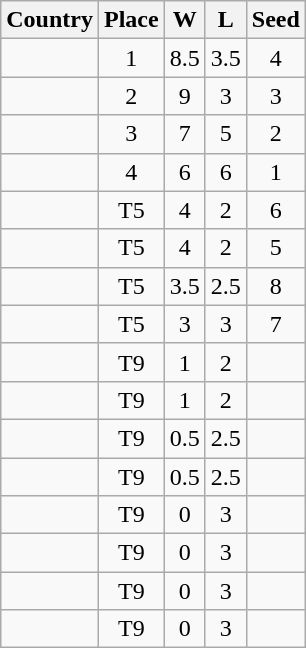<table class="wikitable sortable" style="text-align:center">
<tr>
<th>Country</th>
<th>Place</th>
<th>W</th>
<th>L</th>
<th>Seed</th>
</tr>
<tr>
<td align=left></td>
<td>1</td>
<td>8.5</td>
<td>3.5</td>
<td>4</td>
</tr>
<tr>
<td align=left></td>
<td>2</td>
<td>9</td>
<td>3</td>
<td>3</td>
</tr>
<tr>
<td align=left></td>
<td>3</td>
<td>7</td>
<td>5</td>
<td>2</td>
</tr>
<tr>
<td align=left></td>
<td>4</td>
<td>6</td>
<td>6</td>
<td>1</td>
</tr>
<tr>
<td align=left></td>
<td>T5</td>
<td>4</td>
<td>2</td>
<td>6</td>
</tr>
<tr>
<td align=left></td>
<td>T5</td>
<td>4</td>
<td>2</td>
<td>5</td>
</tr>
<tr>
<td align=left></td>
<td>T5</td>
<td>3.5</td>
<td>2.5</td>
<td>8</td>
</tr>
<tr>
<td align=left></td>
<td>T5</td>
<td>3</td>
<td>3</td>
<td>7</td>
</tr>
<tr>
<td align=left></td>
<td>T9</td>
<td>1</td>
<td>2</td>
<td></td>
</tr>
<tr>
<td align=left></td>
<td>T9</td>
<td>1</td>
<td>2</td>
<td></td>
</tr>
<tr>
<td align=left></td>
<td>T9</td>
<td>0.5</td>
<td>2.5</td>
<td></td>
</tr>
<tr>
<td align=left></td>
<td>T9</td>
<td>0.5</td>
<td>2.5</td>
<td></td>
</tr>
<tr>
<td align=left></td>
<td>T9</td>
<td>0</td>
<td>3</td>
<td></td>
</tr>
<tr>
<td align=left></td>
<td>T9</td>
<td>0</td>
<td>3</td>
<td></td>
</tr>
<tr>
<td align=left></td>
<td>T9</td>
<td>0</td>
<td>3</td>
<td></td>
</tr>
<tr>
<td align=left></td>
<td>T9</td>
<td>0</td>
<td>3</td>
<td></td>
</tr>
</table>
